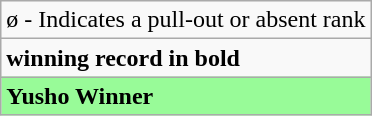<table class="wikitable">
<tr>
<td>ø - Indicates a pull-out or absent rank</td>
</tr>
<tr>
<td><strong>winning record in bold</strong></td>
</tr>
<tr>
<td style="background: PaleGreen;"><strong>Yusho Winner</strong></td>
</tr>
</table>
